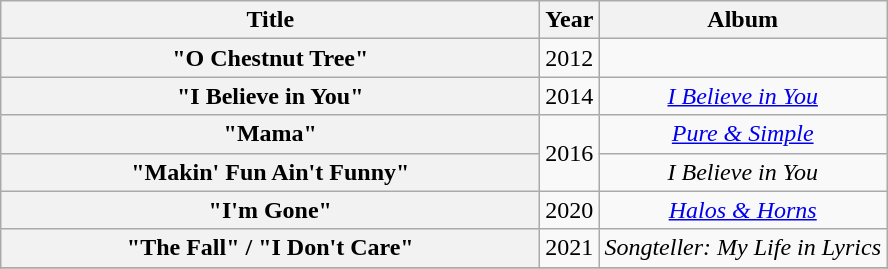<table class="wikitable plainrowheaders" style="text-align:center;">
<tr>
<th style="width:22em;">Title</th>
<th>Year</th>
<th>Album</th>
</tr>
<tr>
<th scope = "row">"O Chestnut Tree"<br></th>
<td>2012</td>
<td></td>
</tr>
<tr>
<th scope = "row">"I Believe in You"</th>
<td>2014</td>
<td><em><a href='#'>I Believe in You</a></em></td>
</tr>
<tr>
<th scope = "row">"Mama"</th>
<td rowspan = "2">2016</td>
<td><em><a href='#'>Pure & Simple</a></em></td>
</tr>
<tr>
<th scope = "row">"Makin' Fun Ain't Funny"</th>
<td><em>I Believe in You</em></td>
</tr>
<tr>
<th scope = "row">"I'm Gone"</th>
<td>2020</td>
<td><em><a href='#'>Halos & Horns</a></em></td>
</tr>
<tr>
<th scope = "row">"The Fall" / "I Don't Care"</th>
<td>2021</td>
<td><em>Songteller: My Life in Lyrics</em></td>
</tr>
<tr>
</tr>
</table>
